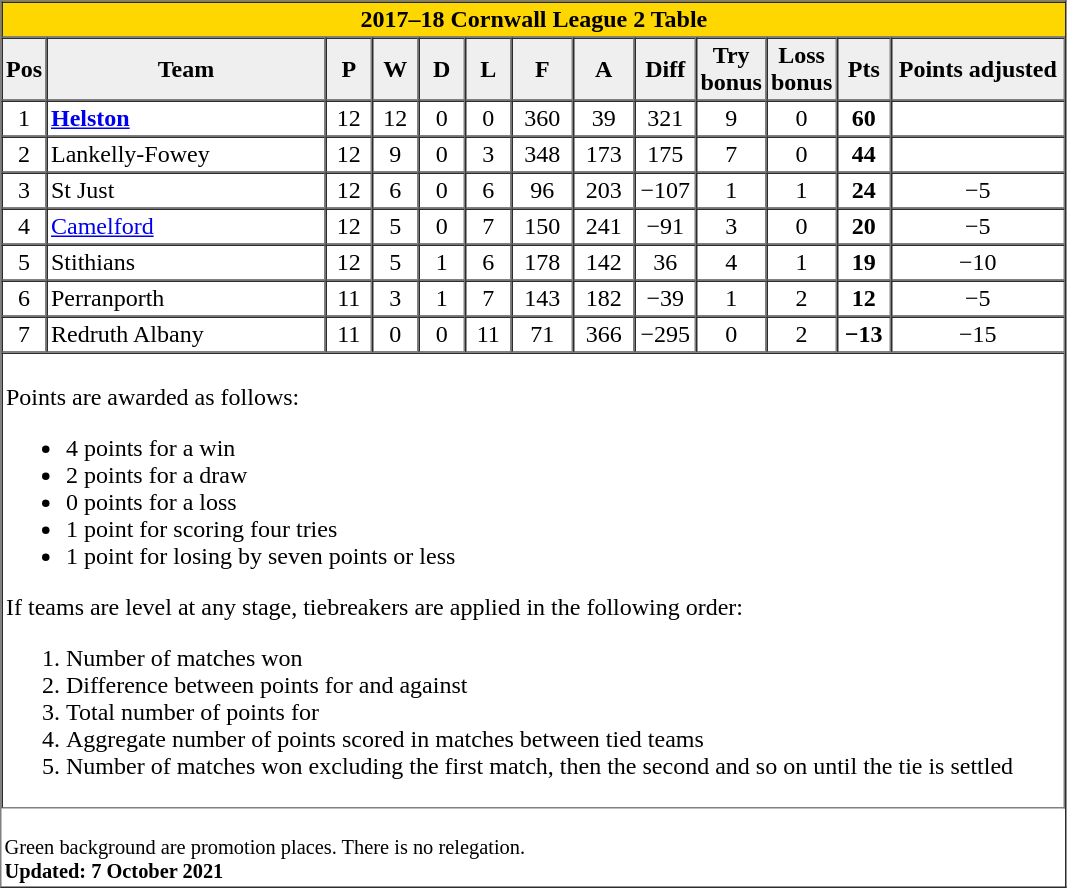<table border="1" cellpadding="2" cellspacing="0">
<tr bgcolor="gold">
<th colspan=13 style="border-right:0px;";>2017–18 Cornwall League 2 Table</th>
</tr>
<tr bgcolor="#efefef">
<th width="20">Pos</th>
<th width="180">Team</th>
<th width="25">P</th>
<th width="25">W</th>
<th width="25">D</th>
<th width="25">L</th>
<th width="35">F</th>
<th width="35">A</th>
<th width="35">Diff</th>
<th width="35">Try bonus</th>
<th width="35">Loss bonus</th>
<th width="30">Pts</th>
<th width="110">Points adjusted</th>
</tr>
<tr align=center>
<td>1</td>
<td align=left><strong><a href='#'>Helston</a></strong></td>
<td>12</td>
<td>12</td>
<td>0</td>
<td>0</td>
<td>360</td>
<td>39</td>
<td>321</td>
<td>9</td>
<td>0</td>
<td><strong>60</strong></td>
<td></td>
</tr>
<tr align=center>
<td>2</td>
<td align=left>Lankelly-Fowey</td>
<td>12</td>
<td>9</td>
<td>0</td>
<td>3</td>
<td>348</td>
<td>173</td>
<td>175</td>
<td>7</td>
<td>0</td>
<td><strong>44</strong></td>
<td></td>
</tr>
<tr align=center>
<td>3</td>
<td align=left>St Just</td>
<td>12</td>
<td>6</td>
<td>0</td>
<td>6</td>
<td>96</td>
<td>203</td>
<td>−107</td>
<td>1</td>
<td>1</td>
<td><strong>24</strong></td>
<td>−5</td>
</tr>
<tr align=center>
<td>4</td>
<td align=left><a href='#'>Camelford</a></td>
<td>12</td>
<td>5</td>
<td>0</td>
<td>7</td>
<td>150</td>
<td>241</td>
<td>−91</td>
<td>3</td>
<td>0</td>
<td><strong>20</strong></td>
<td>−5</td>
</tr>
<tr align=center>
<td>5</td>
<td align=left>Stithians</td>
<td>12</td>
<td>5</td>
<td>1</td>
<td>6</td>
<td>178</td>
<td>142</td>
<td>36</td>
<td>4</td>
<td>1</td>
<td><strong>19</strong></td>
<td>−10</td>
</tr>
<tr align=center>
<td>6</td>
<td align=left>Perranporth</td>
<td>11</td>
<td>3</td>
<td>1</td>
<td>7</td>
<td>143</td>
<td>182</td>
<td>−39</td>
<td>1</td>
<td>2</td>
<td><strong>12</strong></td>
<td>−5</td>
</tr>
<tr align=center>
<td>7</td>
<td align=left>Redruth Albany</td>
<td>11</td>
<td>0</td>
<td>0</td>
<td>11</td>
<td>71</td>
<td>366</td>
<td>−295</td>
<td>0</td>
<td>2</td>
<td><strong>−13</strong></td>
<td>−15</td>
</tr>
<tr bgcolor=#ffffff>
<td colspan="13"><br>Points are awarded as follows:<ul><li>4 points for a win</li><li>2 points for a draw</li><li>0 points for a loss</li><li>1 point for scoring four tries</li><li>1 point for losing by seven points or less</li></ul>If teams are level at any stage, tiebreakers are applied in the following order:<ol><li>Number of matches won</li><li>Difference between points for and against</li><li>Total number of points for</li><li>Aggregate number of points scored in matches between tied teams</li><li>Number of matches won excluding the first match, then the second and so on until the tie is settled</li></ol></td>
</tr>
<tr |align=left|>
<td colspan="15" style="border:0px;font-size:85%;"><br><span>Green background</span> are promotion places.
There is no relegation. <br>
<strong>Updated: 7 October 2021</strong></td>
</tr>
</table>
